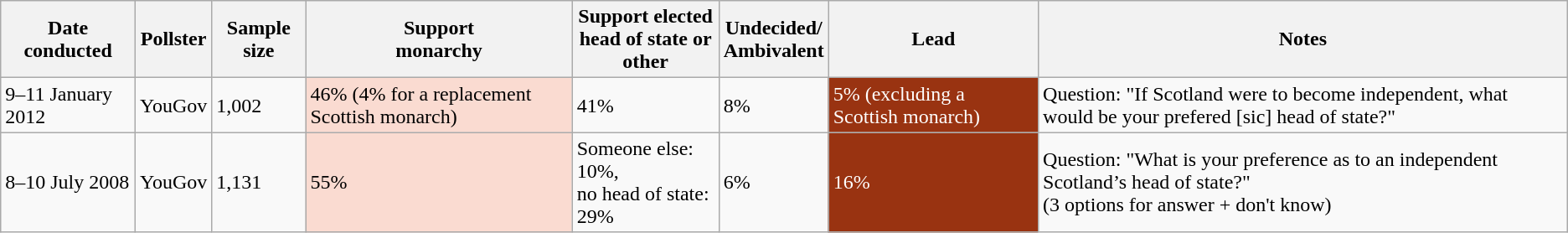<table class="wikitable">
<tr>
<th>Date conducted</th>
<th>Pollster</th>
<th>Sample size</th>
<th>Support<br>monarchy</th>
<th>Support elected<br>head of state or other</th>
<th>Undecided/<br>Ambivalent</th>
<th>Lead</th>
<th>Notes</th>
</tr>
<tr>
<td>9–11 January 2012</td>
<td>YouGov</td>
<td>1,002</td>
<td style="background:#FADBD1">46% (4% for a replacement Scottish monarch)</td>
<td>41%</td>
<td>8%</td>
<td style="background:#993311;color:#FFFFFF;">5% (excluding a Scottish monarch)</td>
<td>Question: "If Scotland were to become independent, what would be your prefered [sic] head of state?"</td>
</tr>
<tr>
<td>8–10 July 2008</td>
<td>YouGov</td>
<td>1,131</td>
<td style="background:#FADBD1">55%</td>
<td>Someone else: 10%,<br>no head of state: 29%</td>
<td>6%</td>
<td style="background:#993311;color:#FFFFFF;">16%</td>
<td>Question: "What is your preference as to an independent Scotland’s head of state?"<br>(3 options for answer + don't know)</td>
</tr>
</table>
